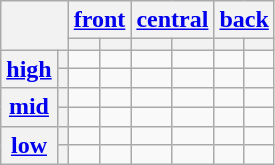<table class="wikitable" style="text-align:center;">
<tr>
<th rowspan="2" colspan="2"></th>
<th colspan="2"><a href='#'>front</a></th>
<th colspan="2"><a href='#'>central</a></th>
<th colspan="2"><a href='#'>back</a></th>
</tr>
<tr>
<th></th>
<th></th>
<th></th>
<th></th>
<th></th>
<th></th>
</tr>
<tr>
<th rowspan="2"><a href='#'>high</a></th>
<th></th>
<td> </td>
<td> </td>
<td> </td>
<td> </td>
<td></td>
<td></td>
</tr>
<tr>
<th></th>
<td> </td>
<td> </td>
<td> </td>
<td> </td>
<td></td>
<td></td>
</tr>
<tr>
<th rowspan="2"><a href='#'>mid</a></th>
<th></th>
<td> </td>
<td> </td>
<td></td>
<td></td>
<td> </td>
<td> </td>
</tr>
<tr>
<th></th>
<td> </td>
<td> </td>
<td></td>
<td></td>
<td> </td>
<td> </td>
</tr>
<tr>
<th rowspan="2"><a href='#'>low</a></th>
<th></th>
<td></td>
<td></td>
<td> </td>
<td> </td>
<td></td>
<td></td>
</tr>
<tr>
<th></th>
<td></td>
<td></td>
<td> </td>
<td> </td>
<td></td>
<td></td>
</tr>
</table>
